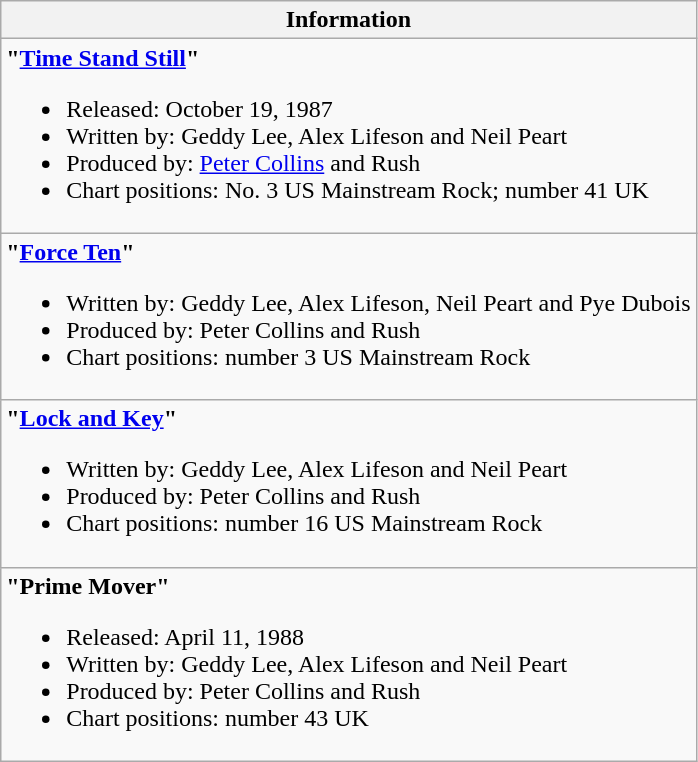<table class="wikitable">
<tr>
<th align="left">Information</th>
</tr>
<tr>
<td align="left"><strong>"<a href='#'>Time Stand Still</a>"</strong><br><ul><li>Released: October 19, 1987</li><li>Written by: Geddy Lee, Alex Lifeson and Neil Peart</li><li>Produced by: <a href='#'>Peter Collins</a> and Rush</li><li>Chart positions: No. 3 US Mainstream Rock; number 41 UK</li></ul></td>
</tr>
<tr>
<td align="left"><strong>"<a href='#'>Force Ten</a>"</strong><br><ul><li>Written by: Geddy Lee, Alex Lifeson, Neil Peart and Pye Dubois</li><li>Produced by: Peter Collins and Rush</li><li>Chart positions: number 3 US Mainstream Rock</li></ul></td>
</tr>
<tr>
<td style="text-align:left;"><strong>"<a href='#'>Lock and Key</a>"</strong><br><ul><li>Written by: Geddy Lee, Alex Lifeson and Neil Peart</li><li>Produced by: Peter Collins and Rush</li><li>Chart positions: number 16 US Mainstream Rock</li></ul></td>
</tr>
<tr>
<td align="left"><strong>"Prime Mover"</strong><br><ul><li>Released: April 11, 1988</li><li>Written by: Geddy Lee, Alex Lifeson and Neil Peart</li><li>Produced by: Peter Collins and Rush</li><li>Chart positions: number 43 UK</li></ul></td>
</tr>
</table>
